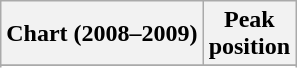<table class="wikitable sortable">
<tr>
<th>Chart (2008–2009)</th>
<th align="center">Peak<br>position</th>
</tr>
<tr>
</tr>
<tr>
</tr>
</table>
